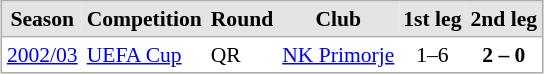<table align=center cellspacing="0" cellpadding="3" style="border:1px solid #AAAAAA;font-size:90%">
<tr bgcolor="#E4E4E4">
<th style="border-bottom:1px solid #AAAAAA">Season</th>
<th style="border-bottom:1px solid #AAAAAA">Competition</th>
<th style="border-bottom:1px solid #AAAAAA">Round</th>
<th style="border-bottom:1px solid #AAAAAA">Club</th>
<th style="border-bottom:1px solid #AAAAAA" align="center">1st leg</th>
<th style="border-bottom:1px solid #AAAAAA" align="center">2nd leg</th>
</tr>
<tr style="background:#FFFFFF;">
<td><a href='#'>2002/03</a></td>
<td><a href='#'>UEFA Cup</a></td>
<td>QR</td>
<td> <a href='#'>NK Primorje</a></td>
<td align="center">1–6</td>
<td align="center"><strong>2 – 0</strong></td>
</tr>
</table>
